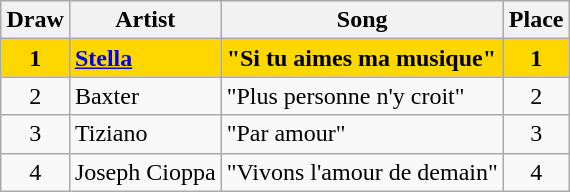<table class="sortable wikitable" style="margin: 1em auto 1em auto">
<tr>
<th>Draw</th>
<th>Artist</th>
<th>Song</th>
<th>Place</th>
</tr>
<tr style="background-color:gold; font-weight:bold;">
<td align="center">1</td>
<td><a href='#'>Stella</a></td>
<td>"Si tu aimes ma musique"</td>
<td align="center">1</td>
</tr>
<tr>
<td align="center">2</td>
<td>Baxter</td>
<td>"Plus personne n'y croit"</td>
<td align="center">2</td>
</tr>
<tr>
<td align="center">3</td>
<td>Tiziano</td>
<td>"Par amour"</td>
<td align="center">3</td>
</tr>
<tr>
<td align="center">4</td>
<td>Joseph Cioppa</td>
<td>"Vivons l'amour de demain"</td>
<td align="center">4</td>
</tr>
</table>
